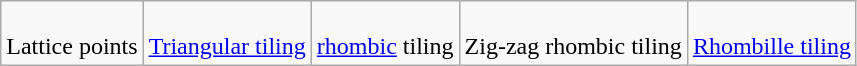<table class=wikitable>
<tr>
<td><br>Lattice points</td>
<td> <br> <a href='#'>Triangular tiling</a></td>
<td> <br> <a href='#'>rhombic</a> tiling</td>
<td><br>Zig-zag rhombic tiling</td>
<td><br><a href='#'>Rhombille tiling</a></td>
</tr>
</table>
